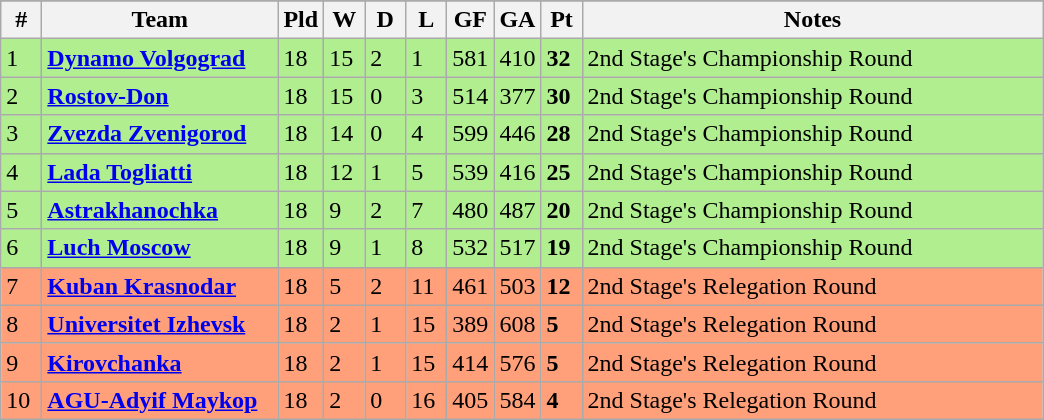<table class=wikitable>
<tr align=center>
</tr>
<tr>
<th width=20>#</th>
<th width=150>Team</th>
<th width=20>Pld</th>
<th width=20>W</th>
<th width=20>D</th>
<th width=20>L</th>
<th width=20>GF</th>
<th width=20>GA</th>
<th width=20>Pt</th>
<th width=300>Notes</th>
</tr>
<tr bgcolor=B0EE90>
<td>1</td>
<td align="left"><strong><a href='#'>Dynamo Volgograd</a></strong></td>
<td>18</td>
<td>15</td>
<td>2</td>
<td>1</td>
<td>581</td>
<td>410</td>
<td><strong>32</strong></td>
<td>2nd Stage's Championship Round</td>
</tr>
<tr bgcolor=B0EE90>
<td>2</td>
<td align="left"><strong><a href='#'>Rostov-Don</a></strong></td>
<td>18</td>
<td>15</td>
<td>0</td>
<td>3</td>
<td>514</td>
<td>377</td>
<td><strong>30</strong></td>
<td>2nd Stage's Championship Round</td>
</tr>
<tr bgcolor=B0EE90>
<td>3</td>
<td align="left"><strong><a href='#'>Zvezda Zvenigorod</a></strong></td>
<td>18</td>
<td>14</td>
<td>0</td>
<td>4</td>
<td>599</td>
<td>446</td>
<td><strong>28</strong></td>
<td>2nd Stage's Championship Round</td>
</tr>
<tr bgcolor=B0EE90>
<td>4</td>
<td align="left"><strong><a href='#'>Lada Togliatti</a></strong></td>
<td>18</td>
<td>12</td>
<td>1</td>
<td>5</td>
<td>539</td>
<td>416</td>
<td><strong>25</strong></td>
<td>2nd Stage's Championship Round</td>
</tr>
<tr bgcolor=B0EE90>
<td>5</td>
<td align="left"><strong><a href='#'>Astrakhanochka</a></strong></td>
<td>18</td>
<td>9</td>
<td>2</td>
<td>7</td>
<td>480</td>
<td>487</td>
<td><strong>20</strong></td>
<td>2nd Stage's Championship Round</td>
</tr>
<tr bgcolor=B0EE90>
<td>6</td>
<td align="left"><strong><a href='#'>Luch Moscow</a></strong></td>
<td>18</td>
<td>9</td>
<td>1</td>
<td>8</td>
<td>532</td>
<td>517</td>
<td><strong>19</strong></td>
<td>2nd Stage's Championship Round</td>
</tr>
<tr bgcolor=FFA07A>
<td>7</td>
<td align="left"><strong><a href='#'>Kuban Krasnodar</a></strong></td>
<td>18</td>
<td>5</td>
<td>2</td>
<td>11</td>
<td>461</td>
<td>503</td>
<td><strong>12</strong></td>
<td>2nd Stage's Relegation Round</td>
</tr>
<tr bgcolor=FFA07A>
<td>8</td>
<td align="left"><strong><a href='#'>Universitet Izhevsk</a></strong></td>
<td>18</td>
<td>2</td>
<td>1</td>
<td>15</td>
<td>389</td>
<td>608</td>
<td><strong>5</strong></td>
<td>2nd Stage's Relegation Round</td>
</tr>
<tr bgcolor=FFA07A>
<td>9</td>
<td align="left"><strong><a href='#'>Kirovchanka</a></strong></td>
<td>18</td>
<td>2</td>
<td>1</td>
<td>15</td>
<td>414</td>
<td>576</td>
<td><strong>5</strong></td>
<td>2nd Stage's Relegation Round</td>
</tr>
<tr bgcolor=FFA07A>
<td>10</td>
<td align="left"><strong><a href='#'>AGU-Adyif Maykop</a></strong></td>
<td>18</td>
<td>2</td>
<td>0</td>
<td>16</td>
<td>405</td>
<td>584</td>
<td><strong>4</strong></td>
<td>2nd Stage's Relegation Round</td>
</tr>
</table>
